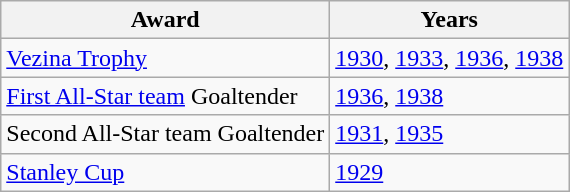<table class="wikitable">
<tr>
<th>Award</th>
<th>Years</th>
</tr>
<tr>
<td><a href='#'>Vezina Trophy</a></td>
<td><a href='#'>1930</a>, <a href='#'>1933</a>, <a href='#'>1936</a>, <a href='#'>1938</a></td>
</tr>
<tr>
<td><a href='#'>First All-Star team</a> Goaltender</td>
<td><a href='#'>1936</a>, <a href='#'>1938</a></td>
</tr>
<tr>
<td>Second  All-Star team Goaltender</td>
<td><a href='#'>1931</a>, <a href='#'>1935</a></td>
</tr>
<tr>
<td><a href='#'>Stanley Cup</a></td>
<td><a href='#'>1929</a></td>
</tr>
</table>
